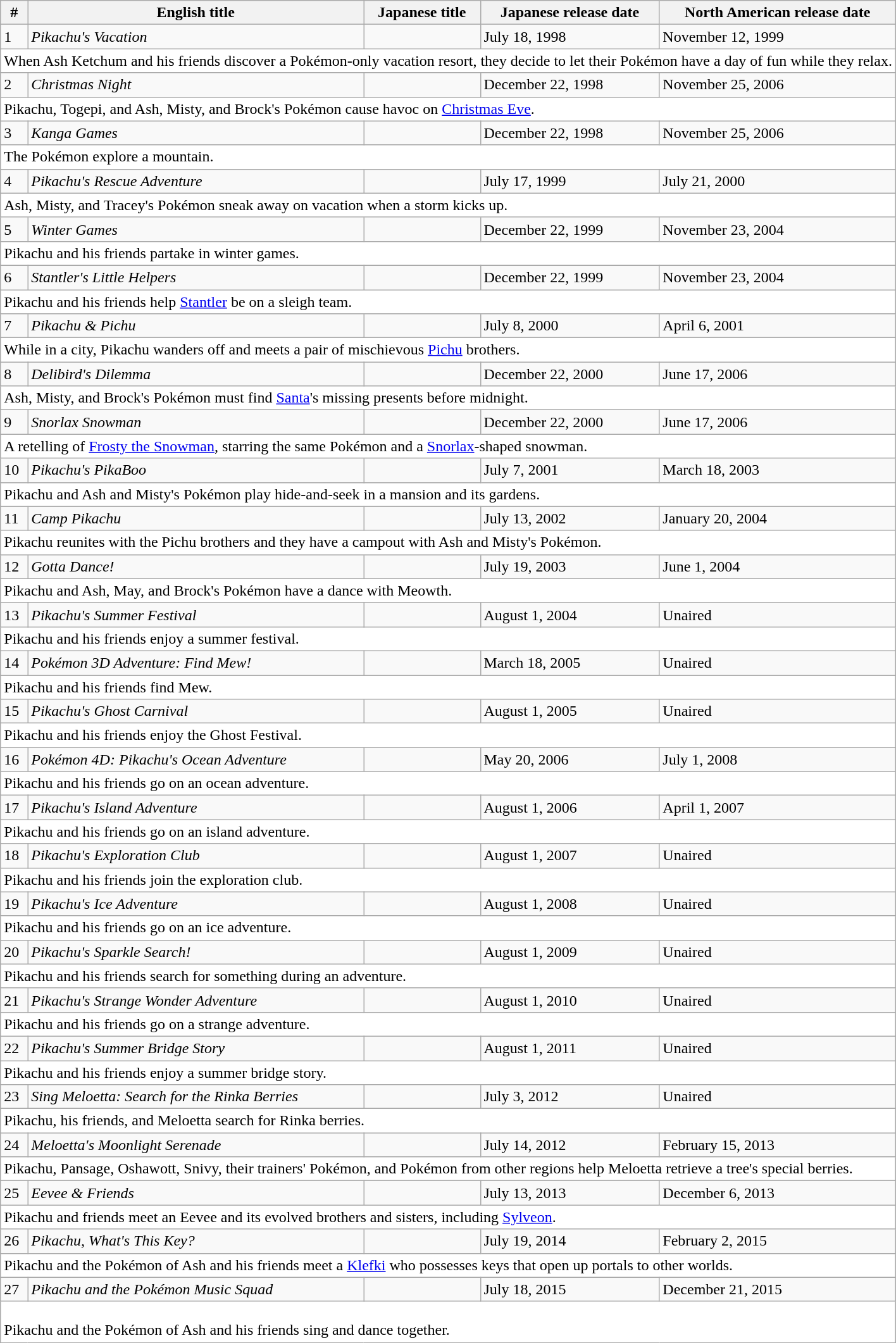<table class="wikitable">
<tr>
<th>#</th>
<th>English title</th>
<th>Japanese title</th>
<th>Japanese release date</th>
<th>North American release date</th>
</tr>
<tr>
<td>1</td>
<td><em>Pikachu's Vacation</em></td>
<td></td>
<td>July 18, 1998</td>
<td>November 12, 1999</td>
</tr>
<tr>
<td colspan="5" style="background:#FFFFFF;">When Ash Ketchum and his friends discover a Pokémon-only vacation resort, they decide to let their Pokémon have a day of fun while they relax.</td>
</tr>
<tr>
<td>2</td>
<td><em>Christmas Night</em></td>
<td></td>
<td>December 22, 1998</td>
<td>November 25, 2006</td>
</tr>
<tr>
<td colspan="5" style="background:#FFFFFF;">Pikachu, Togepi, and Ash, Misty, and Brock's Pokémon cause havoc on <a href='#'>Christmas Eve</a>.</td>
</tr>
<tr>
<td>3</td>
<td><em>Kanga Games</em></td>
<td></td>
<td>December 22, 1998</td>
<td>November 25, 2006</td>
</tr>
<tr>
<td colspan="5" style="background:#FFFFFF;">The Pokémon explore a mountain.</td>
</tr>
<tr>
<td>4</td>
<td><em>Pikachu's Rescue Adventure</em></td>
<td></td>
<td>July 17, 1999</td>
<td>July 21, 2000</td>
</tr>
<tr>
<td colspan="5" style="background:#FFFFFF;">Ash, Misty, and Tracey's Pokémon sneak away on vacation when a storm kicks up.</td>
</tr>
<tr>
<td>5</td>
<td><em>Winter Games</em></td>
<td></td>
<td>December 22, 1999</td>
<td>November 23, 2004</td>
</tr>
<tr>
<td colspan="5" style="background:#FFFFFF;">Pikachu and his friends partake in winter games.</td>
</tr>
<tr>
<td>6</td>
<td><em>Stantler's Little Helpers</em></td>
<td></td>
<td>December 22, 1999</td>
<td>November 23, 2004</td>
</tr>
<tr>
<td colspan="5" style="background:#FFFFFF;">Pikachu and his friends help <a href='#'>Stantler</a> be on a sleigh team.</td>
</tr>
<tr>
<td>7</td>
<td><em>Pikachu & Pichu</em></td>
<td></td>
<td>July 8, 2000</td>
<td>April 6, 2001</td>
</tr>
<tr>
<td colspan="5" style="background:#FFFFFF;">While in a city, Pikachu wanders off and meets a pair of mischievous <a href='#'>Pichu</a> brothers.</td>
</tr>
<tr>
<td>8</td>
<td><em>Delibird's Dilemma</em></td>
<td></td>
<td>December 22, 2000</td>
<td>June 17, 2006</td>
</tr>
<tr>
<td colspan="5" style="background:#FFFFFF;">Ash, Misty, and Brock's Pokémon must find <a href='#'>Santa</a>'s missing presents before midnight.</td>
</tr>
<tr>
<td>9</td>
<td><em>Snorlax Snowman</em></td>
<td></td>
<td>December 22, 2000</td>
<td>June 17, 2006</td>
</tr>
<tr>
<td colspan="5" style="background:#FFFFFF;">A retelling of <a href='#'>Frosty the Snowman</a>, starring the same Pokémon and a <a href='#'>Snorlax</a>-shaped snowman.</td>
</tr>
<tr>
<td>10</td>
<td><em>Pikachu's PikaBoo</em></td>
<td></td>
<td>July 7, 2001</td>
<td>March 18, 2003</td>
</tr>
<tr>
<td colspan="5" style="background:#FFFFFF;">Pikachu and Ash and Misty's Pokémon play hide-and-seek in a mansion and its gardens.</td>
</tr>
<tr>
<td>11</td>
<td><em>Camp Pikachu</em></td>
<td></td>
<td>July 13, 2002</td>
<td>January 20, 2004</td>
</tr>
<tr>
<td colspan="5" style="background:#FFFFFF;">Pikachu reunites with the Pichu brothers and they have a campout with Ash and Misty's Pokémon.</td>
</tr>
<tr>
<td>12</td>
<td><em>Gotta Dance!</em></td>
<td></td>
<td>July 19, 2003</td>
<td>June 1, 2004</td>
</tr>
<tr>
<td colspan="5" style="background:#FFFFFF;">Pikachu and Ash, May, and Brock's Pokémon have a dance with Meowth.</td>
</tr>
<tr>
<td>13</td>
<td><em>Pikachu's Summer Festival</em></td>
<td></td>
<td>August 1, 2004</td>
<td>Unaired</td>
</tr>
<tr>
<td colspan="5" style="background:#FFFFFF;">Pikachu and his friends enjoy a summer festival.</td>
</tr>
<tr>
<td>14</td>
<td><em>Pokémon 3D Adventure: Find Mew!</em></td>
<td></td>
<td>March 18, 2005</td>
<td>Unaired</td>
</tr>
<tr>
<td colspan="5" style="background:#FFFFFF;">Pikachu and his friends find Mew.</td>
</tr>
<tr>
<td>15</td>
<td><em>Pikachu's Ghost Carnival</em></td>
<td></td>
<td>August 1, 2005</td>
<td>Unaired</td>
</tr>
<tr>
<td colspan="5" style="background:#FFFFFF;">Pikachu and his friends enjoy the Ghost Festival.</td>
</tr>
<tr>
<td>16</td>
<td><em>Pokémon 4D: Pikachu's Ocean Adventure</em></td>
<td></td>
<td>May 20, 2006</td>
<td>July 1, 2008</td>
</tr>
<tr>
<td colspan="5" style="background:#FFFFFF;">Pikachu and his friends go on an ocean adventure.</td>
</tr>
<tr>
<td>17</td>
<td><em>Pikachu's Island Adventure</em></td>
<td></td>
<td>August 1, 2006</td>
<td>April 1, 2007</td>
</tr>
<tr>
<td colspan="5" style="background:#FFFFFF;">Pikachu and his friends go on an island adventure.</td>
</tr>
<tr>
<td>18</td>
<td><em>Pikachu's Exploration Club</em></td>
<td></td>
<td>August 1, 2007</td>
<td>Unaired</td>
</tr>
<tr>
<td colspan="5" style="background:#FFFFFF;">Pikachu and his friends join the exploration club.</td>
</tr>
<tr>
<td>19</td>
<td><em>Pikachu's Ice Adventure</em></td>
<td></td>
<td>August 1, 2008</td>
<td>Unaired</td>
</tr>
<tr>
<td colspan="5" style="background:#FFFFFF;">Pikachu and his friends go on an ice adventure.</td>
</tr>
<tr>
<td>20</td>
<td><em>Pikachu's Sparkle Search!</em></td>
<td></td>
<td>August 1, 2009</td>
<td>Unaired</td>
</tr>
<tr>
<td colspan="5" style="background:#FFFFFF;">Pikachu and his friends search for something during an adventure.</td>
</tr>
<tr>
<td>21</td>
<td><em>Pikachu's Strange Wonder Adventure</em></td>
<td></td>
<td>August 1, 2010</td>
<td>Unaired</td>
</tr>
<tr>
<td colspan="5" style="background:#FFFFFF;">Pikachu and his friends go on a strange adventure.</td>
</tr>
<tr>
<td>22</td>
<td><em>Pikachu's Summer Bridge Story</em></td>
<td></td>
<td>August 1, 2011</td>
<td>Unaired</td>
</tr>
<tr>
<td colspan="5" style="background:#FFFFFF;">Pikachu and his friends enjoy a summer bridge story.</td>
</tr>
<tr>
<td>23</td>
<td><em>Sing Meloetta: Search for the Rinka Berries</em></td>
<td></td>
<td>July 3, 2012</td>
<td>Unaired</td>
</tr>
<tr>
<td colspan="5" style="background:#FFFFFF;">Pikachu, his friends, and Meloetta search for Rinka berries.</td>
</tr>
<tr>
<td>24</td>
<td><em>Meloetta's Moonlight Serenade</em></td>
<td></td>
<td>July 14, 2012</td>
<td>February 15, 2013</td>
</tr>
<tr>
<td colspan="5" style="background:#FFFFFF;">Pikachu, Pansage, Oshawott, Snivy, their trainers' Pokémon, and Pokémon from other regions help Meloetta retrieve a tree's special berries.</td>
</tr>
<tr>
<td>25</td>
<td><em>Eevee & Friends</em></td>
<td></td>
<td>July 13, 2013</td>
<td>December 6, 2013</td>
</tr>
<tr>
<td colspan="5" style="background:#FFFFFF;">Pikachu and friends meet an Eevee and its evolved brothers and sisters, including <a href='#'>Sylveon</a>.</td>
</tr>
<tr>
<td>26</td>
<td><em>Pikachu, What's This Key?</em></td>
<td></td>
<td>July 19, 2014</td>
<td>February 2, 2015</td>
</tr>
<tr>
<td colspan="5" style="background:#FFFFFF;">Pikachu and the Pokémon of Ash and his friends meet a <a href='#'>Klefki</a> who possesses keys that open up portals to other worlds.</td>
</tr>
<tr>
<td>27</td>
<td><em>Pikachu and the Pokémon Music Squad</em></td>
<td></td>
<td>July 18, 2015</td>
<td>December 21, 2015</td>
</tr>
<tr>
<td colspan="5" style="background:#FFFFFF;"><br>Pikachu and the Pokémon of Ash and his friends sing and dance together.</td>
</tr>
</table>
